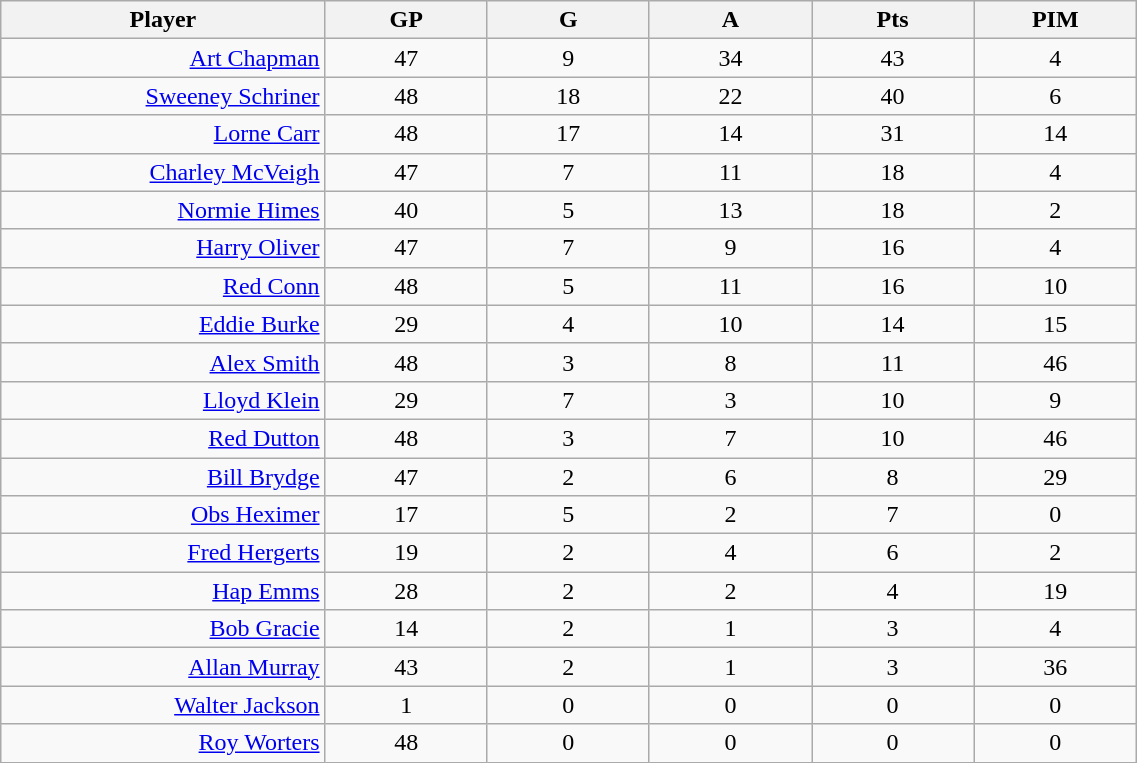<table class="wikitable sortable" width="60%">
<tr ALIGN="center">
<th bgcolor="#DDDDFF" width="10%">Player</th>
<th bgcolor="#DDDDFF" width="5%">GP</th>
<th bgcolor="#DDDDFF" width="5%">G</th>
<th bgcolor="#DDDDFF" width="5%">A</th>
<th bgcolor="#DDDDFF" width="5%">Pts</th>
<th bgcolor="#DDDDFF" width="5%">PIM</th>
</tr>
<tr align="center">
<td align="right"><a href='#'>Art Chapman</a></td>
<td>47</td>
<td>9</td>
<td>34</td>
<td>43</td>
<td>4</td>
</tr>
<tr align="center">
<td align="right"><a href='#'>Sweeney Schriner</a></td>
<td>48</td>
<td>18</td>
<td>22</td>
<td>40</td>
<td>6</td>
</tr>
<tr align="center">
<td align="right"><a href='#'>Lorne Carr</a></td>
<td>48</td>
<td>17</td>
<td>14</td>
<td>31</td>
<td>14</td>
</tr>
<tr align="center">
<td align="right"><a href='#'>Charley McVeigh</a></td>
<td>47</td>
<td>7</td>
<td>11</td>
<td>18</td>
<td>4</td>
</tr>
<tr align="center">
<td align="right"><a href='#'>Normie Himes</a></td>
<td>40</td>
<td>5</td>
<td>13</td>
<td>18</td>
<td>2</td>
</tr>
<tr align="center">
<td align="right"><a href='#'>Harry Oliver</a></td>
<td>47</td>
<td>7</td>
<td>9</td>
<td>16</td>
<td>4</td>
</tr>
<tr align="center">
<td align="right"><a href='#'>Red Conn</a></td>
<td>48</td>
<td>5</td>
<td>11</td>
<td>16</td>
<td>10</td>
</tr>
<tr align="center">
<td align="right"><a href='#'>Eddie Burke</a></td>
<td>29</td>
<td>4</td>
<td>10</td>
<td>14</td>
<td>15</td>
</tr>
<tr align="center">
<td align="right"><a href='#'>Alex Smith</a></td>
<td>48</td>
<td>3</td>
<td>8</td>
<td>11</td>
<td>46</td>
</tr>
<tr align="center">
<td align="right"><a href='#'>Lloyd Klein</a></td>
<td>29</td>
<td>7</td>
<td>3</td>
<td>10</td>
<td>9</td>
</tr>
<tr align="center">
<td align="right"><a href='#'>Red Dutton</a></td>
<td>48</td>
<td>3</td>
<td>7</td>
<td>10</td>
<td>46</td>
</tr>
<tr align="center">
<td align="right"><a href='#'>Bill Brydge</a></td>
<td>47</td>
<td>2</td>
<td>6</td>
<td>8</td>
<td>29</td>
</tr>
<tr align="center">
<td align="right"><a href='#'>Obs Heximer</a></td>
<td>17</td>
<td>5</td>
<td>2</td>
<td>7</td>
<td>0</td>
</tr>
<tr align="center">
<td align="right"><a href='#'>Fred Hergerts</a></td>
<td>19</td>
<td>2</td>
<td>4</td>
<td>6</td>
<td>2</td>
</tr>
<tr align="center">
<td align="right"><a href='#'>Hap Emms</a></td>
<td>28</td>
<td>2</td>
<td>2</td>
<td>4</td>
<td>19</td>
</tr>
<tr align="center">
<td align="right"><a href='#'>Bob Gracie</a></td>
<td>14</td>
<td>2</td>
<td>1</td>
<td>3</td>
<td>4</td>
</tr>
<tr align="center">
<td align="right"><a href='#'>Allan Murray</a></td>
<td>43</td>
<td>2</td>
<td>1</td>
<td>3</td>
<td>36</td>
</tr>
<tr align="center">
<td align="right"><a href='#'>Walter Jackson</a></td>
<td>1</td>
<td>0</td>
<td>0</td>
<td>0</td>
<td>0</td>
</tr>
<tr align="center">
<td align="right"><a href='#'>Roy Worters</a></td>
<td>48</td>
<td>0</td>
<td>0</td>
<td>0</td>
<td>0</td>
</tr>
</table>
